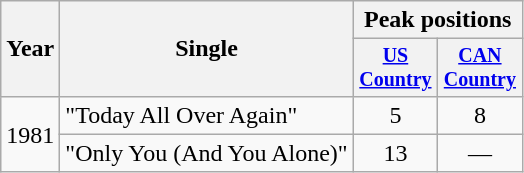<table class="wikitable" style="text-align:center;">
<tr>
<th rowspan="2">Year</th>
<th rowspan="2">Single</th>
<th colspan="2">Peak positions</th>
</tr>
<tr style="font-size:smaller;">
<th width="50"><a href='#'>US Country</a></th>
<th width="50"><a href='#'>CAN Country</a></th>
</tr>
<tr>
<td rowspan="2">1981</td>
<td align="left">"Today All Over Again"</td>
<td>5</td>
<td>8</td>
</tr>
<tr>
<td align="left">"Only You (And You Alone)"</td>
<td>13</td>
<td>—</td>
</tr>
</table>
